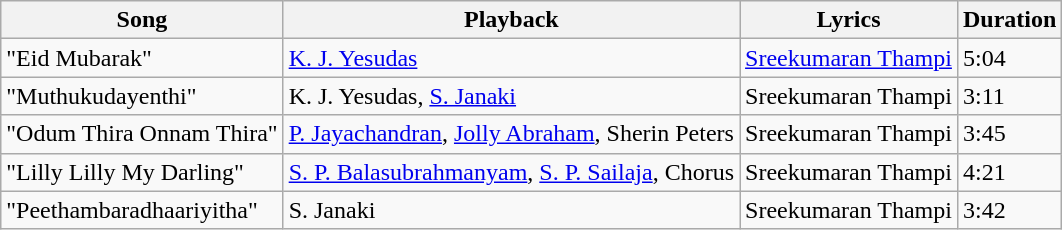<table class="wikitable" border="1">
<tr>
<th>Song</th>
<th>Playback</th>
<th>Lyrics</th>
<th>Duration</th>
</tr>
<tr>
<td>"Eid Mubarak"</td>
<td><a href='#'>K. J. Yesudas</a></td>
<td><a href='#'>Sreekumaran Thampi</a></td>
<td>5:04</td>
</tr>
<tr>
<td>"Muthukudayenthi"</td>
<td>K. J. Yesudas, <a href='#'>S. Janaki</a></td>
<td>Sreekumaran Thampi</td>
<td>3:11</td>
</tr>
<tr>
<td>"Odum Thira Onnam Thira"</td>
<td><a href='#'>P. Jayachandran</a>, <a href='#'>Jolly Abraham</a>, Sherin Peters</td>
<td>Sreekumaran Thampi</td>
<td>3:45</td>
</tr>
<tr>
<td>"Lilly Lilly My Darling"</td>
<td><a href='#'>S. P. Balasubrahmanyam</a>, <a href='#'>S. P. Sailaja</a>, Chorus</td>
<td>Sreekumaran Thampi</td>
<td>4:21</td>
</tr>
<tr>
<td>"Peethambaradhaariyitha"</td>
<td>S. Janaki</td>
<td>Sreekumaran Thampi</td>
<td>3:42</td>
</tr>
</table>
